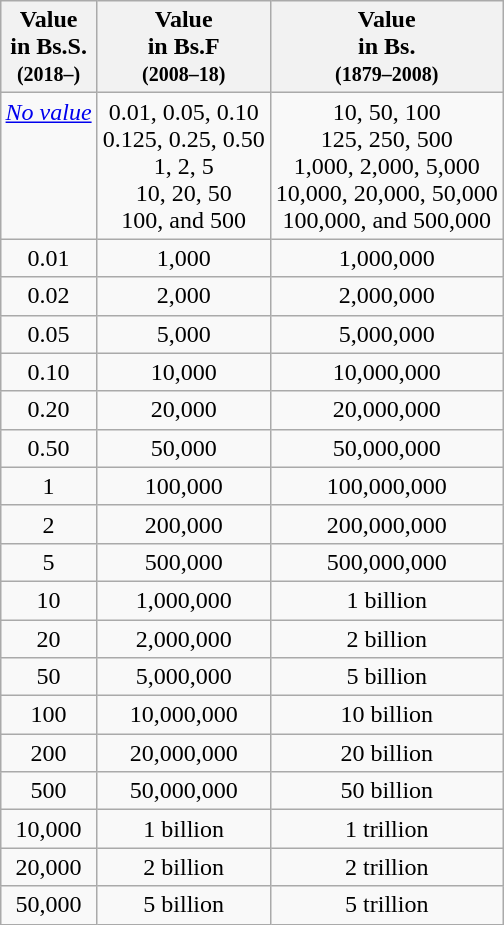<table class="wikitable infobox">
<tr>
<th>Value <br> in Bs.S. <br> <small>(2018–)</small></th>
<th>Value <br> in Bs.F<br> <small>(2008–18)</small></th>
<th>Value <br> in Bs. <br> <small>(1879–2008)</small></th>
</tr>
<tr>
<td style="text-align:center;"><em><a href='#'>No value</a></em></td>
<td style="text-align:center;">0.01, 0.05, 0.10 <br> 0.125, 0.25, 0.50 <br> 1, 2, 5 <br> 10, 20, 50 <br> 100, and 500</td>
<td style="text-align:center;">10, 50, 100 <br> 125, 250, 500 <br> 1,000, 2,000, 5,000 <br> 10,000, 20,000, 50,000 <br> 100,000, and 500,000</td>
</tr>
<tr>
<td style="text-align:center;">0.01</td>
<td style="text-align:center;">1,000</td>
<td style="text-align:center;">1,000,000</td>
</tr>
<tr>
<td style="text-align:center;">0.02</td>
<td style="text-align:center;">2,000</td>
<td style="text-align:center;">2,000,000</td>
</tr>
<tr>
<td style="text-align:center;">0.05</td>
<td style="text-align:center;">5,000</td>
<td style="text-align:center;">5,000,000</td>
</tr>
<tr>
<td style="text-align:center;">0.10</td>
<td style="text-align:center;">10,000</td>
<td style="text-align:center;">10,000,000</td>
</tr>
<tr>
<td style="text-align:center;">0.20</td>
<td style="text-align:center;">20,000</td>
<td style="text-align:center;">20,000,000</td>
</tr>
<tr>
<td style="text-align:center;">0.50</td>
<td style="text-align:center;">50,000</td>
<td style="text-align:center;">50,000,000</td>
</tr>
<tr>
<td style="text-align:center;">1</td>
<td style="text-align:center;">100,000</td>
<td style="text-align:center;">100,000,000</td>
</tr>
<tr>
<td style="text-align:center;">2</td>
<td style="text-align:center;">200,000</td>
<td style="text-align:center;">200,000,000</td>
</tr>
<tr>
<td style="text-align:center;">5</td>
<td style="text-align:center;">500,000</td>
<td style="text-align:center;">500,000,000</td>
</tr>
<tr>
<td style="text-align:center;">10</td>
<td style="text-align:center;">1,000,000</td>
<td style="text-align:center;">1 billion</td>
</tr>
<tr>
<td style="text-align:center;">20</td>
<td style="text-align:center;">2,000,000</td>
<td style="text-align:center;">2 billion</td>
</tr>
<tr>
<td style="text-align:center;">50</td>
<td style="text-align:center;">5,000,000</td>
<td style="text-align:center;">5 billion</td>
</tr>
<tr>
<td style="text-align:center;">100</td>
<td style="text-align:center;">10,000,000</td>
<td style="text-align:center;">10 billion</td>
</tr>
<tr>
<td style="text-align:center;">200</td>
<td style="text-align:center;">20,000,000</td>
<td style="text-align:center;">20 billion</td>
</tr>
<tr>
<td style="text-align:center;">500</td>
<td style="text-align:center;">50,000,000</td>
<td style="text-align:center;">50 billion</td>
</tr>
<tr>
<td style="text-align:center;">10,000</td>
<td style="text-align:center;">1 billion</td>
<td style="text-align:center;">1 trillion</td>
</tr>
<tr>
<td style="text-align:center;">20,000</td>
<td style="text-align:center;">2 billion</td>
<td style="text-align:center;">2 trillion</td>
</tr>
<tr>
<td style="text-align:center;">50,000</td>
<td style="text-align:center;">5 billion</td>
<td style="text-align:center;">5 trillion</td>
</tr>
</table>
